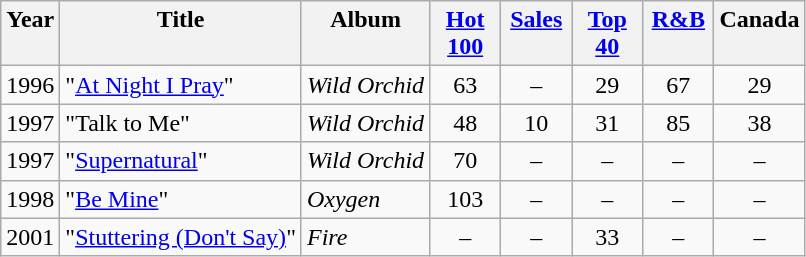<table class="wikitable">
<tr>
<th align="left" valign="top">Year</th>
<th align="left" valign="top">Title</th>
<th align="left" valign="top">Album</th>
<th align="center" valign="top" width="40"><a href='#'>Hot 100</a></th>
<th align="center" valign="top" width="40"><a href='#'>Sales</a></th>
<th align="center" valign="top" width="40"><a href='#'>Top 40</a></th>
<th align="center" valign="top" width="40"><a href='#'>R&B</a></th>
<th align="center" valign="top" width="40">Canada</th>
</tr>
<tr>
<td align="left" valign="top">1996</td>
<td align="left" valign="top">"<a href='#'>At Night I Pray</a>"</td>
<td align="left" valign="top"><em>Wild Orchid</em></td>
<td align="center" valign="top">63</td>
<td align="center" valign="top">–</td>
<td align="center" valign="top">29</td>
<td align="center" valign="top">67</td>
<td align="center" valign="top">29</td>
</tr>
<tr>
<td align="left" valign="top">1997</td>
<td align="left" valign="top">"Talk to Me"</td>
<td align="left" valign="top"><em>Wild Orchid</em></td>
<td align="center" valign="top">48</td>
<td align="center" valign="top">10</td>
<td align="center" valign="top">31</td>
<td align="center" valign="top">85</td>
<td align="center" valign="top">38</td>
</tr>
<tr>
<td align="left" valign="top">1997</td>
<td align="left" valign="top">"<a href='#'>Supernatural</a>"</td>
<td align="left" valign="top"><em>Wild Orchid</em></td>
<td align="center" valign="top">70</td>
<td align="center" valign="top">–</td>
<td align="center" valign="top">–</td>
<td align="center" valign="top">–</td>
<td align="center" valign="top">–</td>
</tr>
<tr>
<td align="left" valign="top">1998</td>
<td align="left" valign="top">"<a href='#'>Be Mine</a>"</td>
<td align="left" valign="top"><em>Oxygen</em></td>
<td align="center" valign="top">103</td>
<td align="center" valign="top">–</td>
<td align="center" valign="top">–</td>
<td align="center" valign="top">–</td>
<td align="center" valign="top">–</td>
</tr>
<tr>
<td align="left" valign="top">2001</td>
<td align="left" valign="top">"<a href='#'>Stuttering (Don't Say)</a>"</td>
<td align="left" valign="top"><em>Fire</em></td>
<td align="center" valign="top">–</td>
<td align="center" valign="top">–</td>
<td align="center" valign="top">33</td>
<td align="center" valign="top">–</td>
<td align="center" valign="top">–</td>
</tr>
</table>
